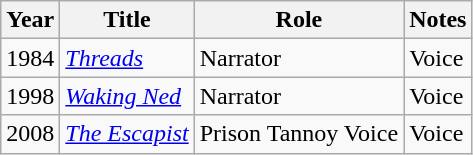<table class="wikitable">
<tr>
<th>Year</th>
<th>Title</th>
<th>Role</th>
<th>Notes</th>
</tr>
<tr>
<td>1984</td>
<td><em><a href='#'>Threads</a></em></td>
<td>Narrator</td>
<td>Voice</td>
</tr>
<tr>
<td>1998</td>
<td><em><a href='#'>Waking Ned</a></em></td>
<td>Narrator</td>
<td>Voice</td>
</tr>
<tr>
<td>2008</td>
<td><em><a href='#'>The Escapist</a></em></td>
<td>Prison Tannoy Voice</td>
<td>Voice</td>
</tr>
</table>
